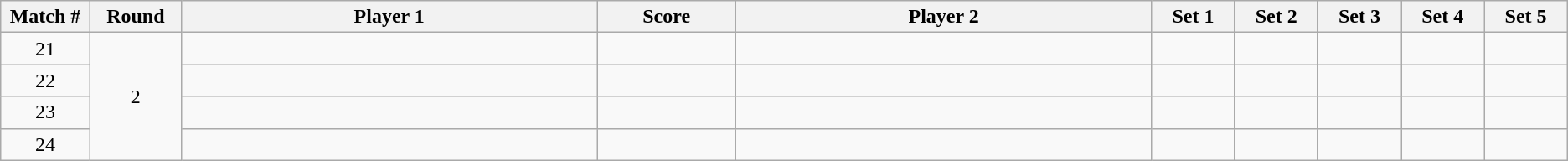<table class="wikitable">
<tr>
<th width="2%">Match #</th>
<th width="2%">Round</th>
<th width="15%">Player 1</th>
<th width="5%">Score</th>
<th width="15%">Player 2</th>
<th width="3%">Set 1</th>
<th width="3%">Set 2</th>
<th width="3%">Set 3</th>
<th width="3%">Set 4</th>
<th width="3%">Set 5</th>
</tr>
<tr style=text-align:center;>
<td>21</td>
<td rowspan=4>2</td>
<td></td>
<td></td>
<td></td>
<td></td>
<td></td>
<td></td>
<td></td>
<td></td>
</tr>
<tr style=text-align:center;>
<td>22</td>
<td></td>
<td></td>
<td></td>
<td></td>
<td></td>
<td></td>
<td></td>
<td></td>
</tr>
<tr style=text-align:center;>
<td>23</td>
<td></td>
<td></td>
<td></td>
<td></td>
<td></td>
<td></td>
<td></td>
<td></td>
</tr>
<tr style=text-align:center;>
<td>24</td>
<td></td>
<td></td>
<td></td>
<td></td>
<td></td>
<td></td>
<td></td>
<td></td>
</tr>
</table>
